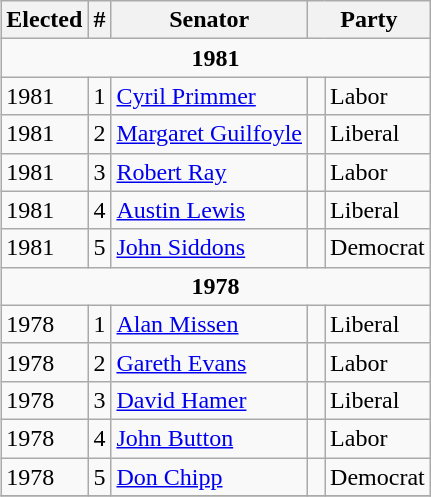<table class="wikitable" style="float: right;">
<tr>
<th>Elected</th>
<th>#</th>
<th>Senator</th>
<th colspan="2">Party</th>
</tr>
<tr>
<td style="text-align:center;" colspan="5"><strong>1981</strong></td>
</tr>
<tr>
<td>1981</td>
<td>1</td>
<td><a href='#'>Cyril Primmer</a></td>
<td> </td>
<td>Labor</td>
</tr>
<tr>
<td>1981</td>
<td>2</td>
<td><a href='#'>Margaret Guilfoyle</a></td>
<td> </td>
<td>Liberal</td>
</tr>
<tr>
<td>1981</td>
<td>3</td>
<td><a href='#'>Robert Ray</a></td>
<td> </td>
<td>Labor</td>
</tr>
<tr>
<td>1981</td>
<td>4</td>
<td><a href='#'>Austin Lewis</a></td>
<td> </td>
<td>Liberal</td>
</tr>
<tr>
<td>1981</td>
<td>5</td>
<td><a href='#'>John Siddons</a></td>
<td> </td>
<td>Democrat</td>
</tr>
<tr>
<td style="text-align:center;" colspan="5"><strong>1978</strong></td>
</tr>
<tr>
<td>1978</td>
<td>1</td>
<td><a href='#'>Alan Missen</a></td>
<td> </td>
<td>Liberal</td>
</tr>
<tr>
<td>1978</td>
<td>2</td>
<td><a href='#'>Gareth Evans</a></td>
<td> </td>
<td>Labor</td>
</tr>
<tr>
<td>1978</td>
<td>3</td>
<td><a href='#'>David Hamer</a></td>
<td> </td>
<td>Liberal</td>
</tr>
<tr>
<td>1978</td>
<td>4</td>
<td><a href='#'>John Button</a></td>
<td> </td>
<td>Labor</td>
</tr>
<tr>
<td>1978</td>
<td>5</td>
<td><a href='#'>Don Chipp</a></td>
<td> </td>
<td>Democrat</td>
</tr>
<tr>
</tr>
</table>
